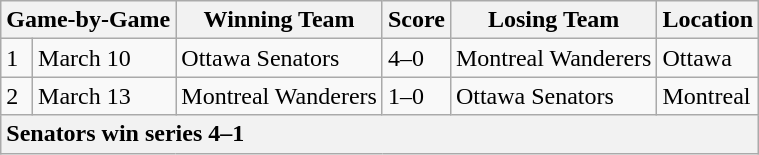<table class="wikitable">
<tr>
<th colspan=2>Game-by-Game</th>
<th>Winning Team</th>
<th>Score</th>
<th>Losing Team</th>
<th>Location</th>
</tr>
<tr>
<td>1</td>
<td>March 10</td>
<td>Ottawa Senators</td>
<td>4–0</td>
<td>Montreal Wanderers</td>
<td>Ottawa</td>
</tr>
<tr>
<td>2</td>
<td>March 13</td>
<td>Montreal Wanderers</td>
<td>1–0</td>
<td>Ottawa Senators</td>
<td>Montreal</td>
</tr>
<tr>
<th colspan="7" style="text-align:left;"><strong>Senators win series 4–1</strong></th>
</tr>
</table>
